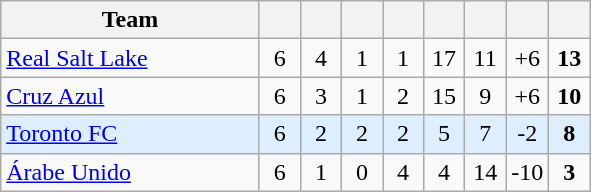<table class="wikitable" style="text-align: center;">
<tr>
<th style="width:165px;">Team</th>
<th width="20"></th>
<th width="20"></th>
<th width="20"></th>
<th width="20"></th>
<th width="20"></th>
<th width="20"></th>
<th width="20"></th>
<th width="20"></th>
</tr>
<tr>
<td align=left> <a href='#'>Real Salt Lake</a></td>
<td>6</td>
<td>4</td>
<td>1</td>
<td>1</td>
<td>17</td>
<td>11</td>
<td>+6</td>
<td><strong>13</strong></td>
</tr>
<tr>
<td align=left> <a href='#'>Cruz Azul</a></td>
<td>6</td>
<td>3</td>
<td>1</td>
<td>2</td>
<td>15</td>
<td>9</td>
<td>+6</td>
<td><strong>10</strong></td>
</tr>
<tr style="background:#def;">
<td align=left> <a href='#'>Toronto FC</a></td>
<td>6</td>
<td>2</td>
<td>2</td>
<td>2</td>
<td>5</td>
<td>7</td>
<td>-2</td>
<td><strong>8</strong></td>
</tr>
<tr>
<td align=left> <a href='#'>Árabe Unido</a></td>
<td>6</td>
<td>1</td>
<td>0</td>
<td>4</td>
<td>4</td>
<td>14</td>
<td>-10</td>
<td><strong>3</strong></td>
</tr>
</table>
